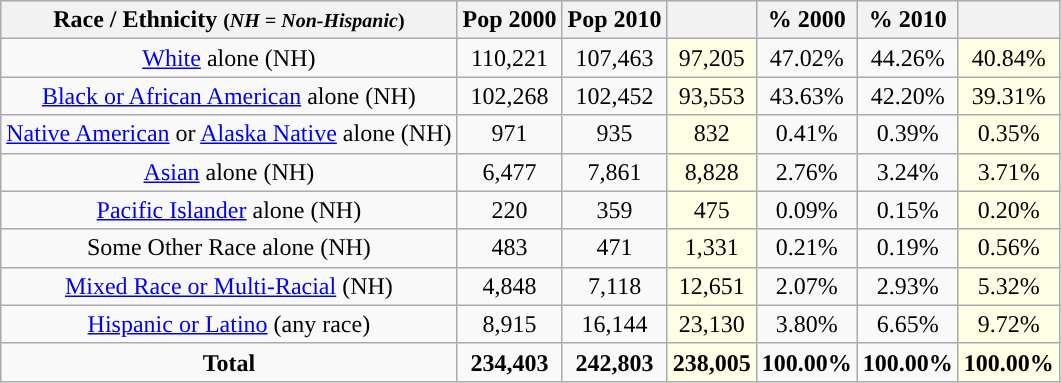<table class="wikitable" style="text-align:center;">
<tr>
<th>Race / Ethnicity <small>(<em>NH = Non-Hispanic</em>)</small></th>
<th>Pop 2000</th>
<th>Pop 2010</th>
<th></th>
<th>% 2000</th>
<th>% 2010</th>
<th></th>
</tr>
<tr>
<td><a href='#'>White</a> alone (NH)</td>
<td>110,221</td>
<td>107,463</td>
<td style='background: #ffffe6;'>97,205</td>
<td>47.02%</td>
<td>44.26%</td>
<td style='background: #ffffe6;'>40.84%</td>
</tr>
<tr>
<td><a href='#'>Black or African American</a> alone (NH)</td>
<td>102,268</td>
<td>102,452</td>
<td style='background: #ffffe6;'>93,553</td>
<td>43.63%</td>
<td>42.20%</td>
<td style='background: #ffffe6;'>39.31%</td>
</tr>
<tr>
<td><a href='#'>Native American</a> or <a href='#'>Alaska Native</a> alone (NH)</td>
<td>971</td>
<td>935</td>
<td style='background: #ffffe6;'>832</td>
<td>0.41%</td>
<td>0.39%</td>
<td style='background: #ffffe6;'>0.35%</td>
</tr>
<tr>
<td><a href='#'>Asian</a> alone (NH)</td>
<td>6,477</td>
<td>7,861</td>
<td style='background: #ffffe6;'>8,828</td>
<td>2.76%</td>
<td>3.24%</td>
<td style='background: #ffffe6;'>3.71%</td>
</tr>
<tr>
<td><a href='#'>Pacific Islander</a> alone (NH)</td>
<td>220</td>
<td>359</td>
<td style='background: #ffffe6;'>475</td>
<td>0.09%</td>
<td>0.15%</td>
<td style='background: #ffffe6;'>0.20%</td>
</tr>
<tr>
<td>Some Other Race alone (NH)</td>
<td>483</td>
<td>471</td>
<td style='background: #ffffe6;'>1,331</td>
<td>0.21%</td>
<td>0.19%</td>
<td style='background: #ffffe6;'>0.56%</td>
</tr>
<tr>
<td><a href='#'>Mixed Race or Multi-Racial</a> (NH)</td>
<td>4,848</td>
<td>7,118</td>
<td style='background: #ffffe6;'>12,651</td>
<td>2.07%</td>
<td>2.93%</td>
<td style='background: #ffffe6;'>5.32%</td>
</tr>
<tr>
<td><a href='#'>Hispanic or Latino</a> (any race)</td>
<td>8,915</td>
<td>16,144</td>
<td style='background: #ffffe6;'>23,130</td>
<td>3.80%</td>
<td>6.65%</td>
<td style='background: #ffffe6;'>9.72%</td>
</tr>
<tr>
<td><strong>Total</strong></td>
<td><strong>234,403</strong></td>
<td><strong>242,803</strong></td>
<td style='background: #ffffe6;'><strong>238,005</strong></td>
<td><strong>100.00%</strong></td>
<td><strong>100.00%</strong></td>
<td style='background: #ffffe6;'><strong>100.00%</strong></td>
</tr>
</table>
